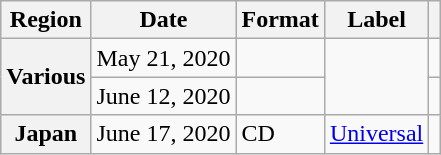<table class="wikitable plainrowheaders">
<tr>
<th scope="col">Region</th>
<th scope="col">Date</th>
<th scope="col">Format</th>
<th scope="col">Label</th>
<th scope="col"></th>
</tr>
<tr>
<th scope="row" rowspan="2">Various</th>
<td>May 21, 2020</td>
<td></td>
<td rowspan="2"></td>
<td style="text-align:center;"></td>
</tr>
<tr>
<td>June 12, 2020</td>
<td></td>
<td style="text-align:center;"></td>
</tr>
<tr>
<th scope="row">Japan</th>
<td>June 17, 2020</td>
<td>CD</td>
<td><a href='#'>Universal</a></td>
<td style="text-align:center;"></td>
</tr>
</table>
